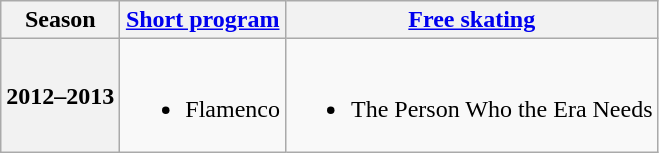<table class=wikitable style=text-align:center>
<tr>
<th>Season</th>
<th><a href='#'>Short program</a></th>
<th><a href='#'>Free skating</a></th>
</tr>
<tr>
<th>2012–2013 <br> </th>
<td><br><ul><li>Flamenco <br></li></ul></td>
<td><br><ul><li>The Person Who the Era Needs <br></li></ul></td>
</tr>
</table>
